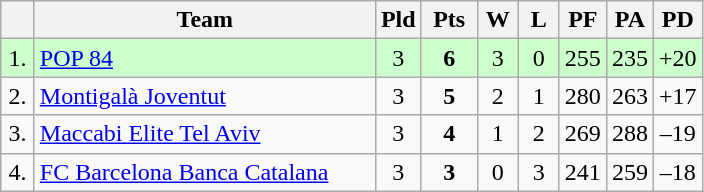<table class=wikitable style="text-align:center">
<tr>
<th width=15></th>
<th width=220>Team</th>
<th width=20>Pld</th>
<th width=30>Pts</th>
<th width=20>W</th>
<th width=20>L</th>
<th width=20>PF</th>
<th width=20>PA</th>
<th width=25>PD</th>
</tr>
<tr style="background: #ccffcc;">
<td>1.</td>
<td align=left> <a href='#'>POP 84</a></td>
<td>3</td>
<td><strong>6</strong></td>
<td>3</td>
<td>0</td>
<td>255</td>
<td>235</td>
<td>+20</td>
</tr>
<tr>
<td>2.</td>
<td align=left> <a href='#'>Montigalà Joventut</a></td>
<td>3</td>
<td><strong>5</strong></td>
<td>2</td>
<td>1</td>
<td>280</td>
<td>263</td>
<td>+17</td>
</tr>
<tr>
<td>3.</td>
<td align=left> <a href='#'>Maccabi Elite Tel Aviv</a></td>
<td>3</td>
<td><strong>4</strong></td>
<td>1</td>
<td>2</td>
<td>269</td>
<td>288</td>
<td>–19</td>
</tr>
<tr>
<td>4.</td>
<td align=left> <a href='#'>FC Barcelona Banca Catalana</a></td>
<td>3</td>
<td><strong>3</strong></td>
<td>0</td>
<td>3</td>
<td>241</td>
<td>259</td>
<td>–18</td>
</tr>
</table>
